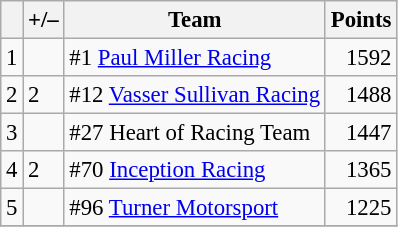<table class="wikitable" style="font-size: 95%;">
<tr>
<th scope="col"></th>
<th scope="col">+/–</th>
<th scope="col">Team</th>
<th scope="col">Points</th>
</tr>
<tr>
<td align=center>1</td>
<td align="left"></td>
<td> #1 <a href='#'>Paul Miller Racing</a></td>
<td align=right>1592</td>
</tr>
<tr>
<td align=center>2</td>
<td align="left"> 2</td>
<td> #12 <a href='#'>Vasser Sullivan Racing</a></td>
<td align=right>1488</td>
</tr>
<tr>
<td align=center>3</td>
<td align="left"></td>
<td> #27 Heart of Racing Team</td>
<td align=right>1447</td>
</tr>
<tr>
<td align=center>4</td>
<td align="left"> 2</td>
<td> #70 <a href='#'>Inception Racing</a></td>
<td align=right>1365</td>
</tr>
<tr>
<td align=center>5</td>
<td align="left"></td>
<td> #96 <a href='#'>Turner Motorsport</a></td>
<td align=right>1225</td>
</tr>
<tr>
</tr>
</table>
